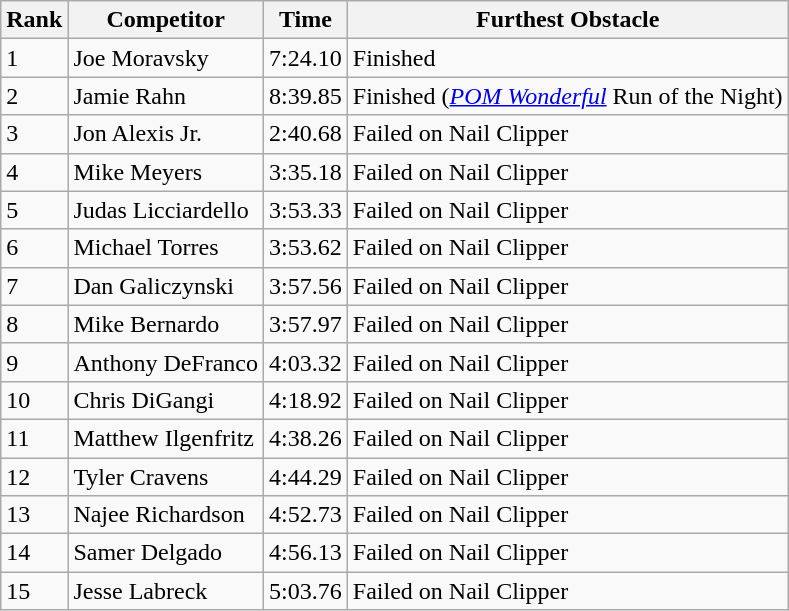<table class="wikitable sortable mw-collapsible">
<tr>
<th>Rank</th>
<th>Competitor</th>
<th>Time</th>
<th>Furthest Obstacle</th>
</tr>
<tr>
<td>1</td>
<td>Joe Moravsky</td>
<td>7:24.10</td>
<td>Finished</td>
</tr>
<tr>
<td>2</td>
<td>Jamie Rahn</td>
<td>8:39.85</td>
<td>Finished (<em><a href='#'>POM Wonderful</a></em> Run of the Night)</td>
</tr>
<tr>
<td>3</td>
<td>Jon Alexis Jr.</td>
<td>2:40.68</td>
<td>Failed on Nail Clipper</td>
</tr>
<tr>
<td>4</td>
<td>Mike Meyers</td>
<td>3:35.18</td>
<td>Failed on Nail Clipper</td>
</tr>
<tr>
<td>5</td>
<td>Judas Licciardello</td>
<td>3:53.33</td>
<td>Failed on Nail Clipper</td>
</tr>
<tr>
<td>6</td>
<td>Michael Torres</td>
<td>3:53.62</td>
<td>Failed on Nail Clipper</td>
</tr>
<tr>
<td>7</td>
<td>Dan Galiczynski</td>
<td>3:57.56</td>
<td>Failed on Nail Clipper</td>
</tr>
<tr>
<td>8</td>
<td>Mike Bernardo</td>
<td>3:57.97</td>
<td>Failed on Nail Clipper</td>
</tr>
<tr>
<td>9</td>
<td>Anthony DeFranco</td>
<td>4:03.32</td>
<td>Failed on Nail Clipper</td>
</tr>
<tr>
<td>10</td>
<td>Chris DiGangi</td>
<td>4:18.92</td>
<td>Failed on Nail Clipper</td>
</tr>
<tr>
<td>11</td>
<td>Matthew Ilgenfritz</td>
<td>4:38.26</td>
<td>Failed on Nail Clipper</td>
</tr>
<tr>
<td>12</td>
<td>Tyler Cravens</td>
<td>4:44.29</td>
<td>Failed on Nail Clipper</td>
</tr>
<tr>
<td>13</td>
<td>Najee Richardson</td>
<td>4:52.73</td>
<td>Failed on Nail Clipper</td>
</tr>
<tr>
<td>14</td>
<td>Samer Delgado</td>
<td>4:56.13</td>
<td>Failed on Nail Clipper</td>
</tr>
<tr>
<td>15</td>
<td>Jesse Labreck</td>
<td>5:03.76</td>
<td>Failed on Nail Clipper</td>
</tr>
</table>
